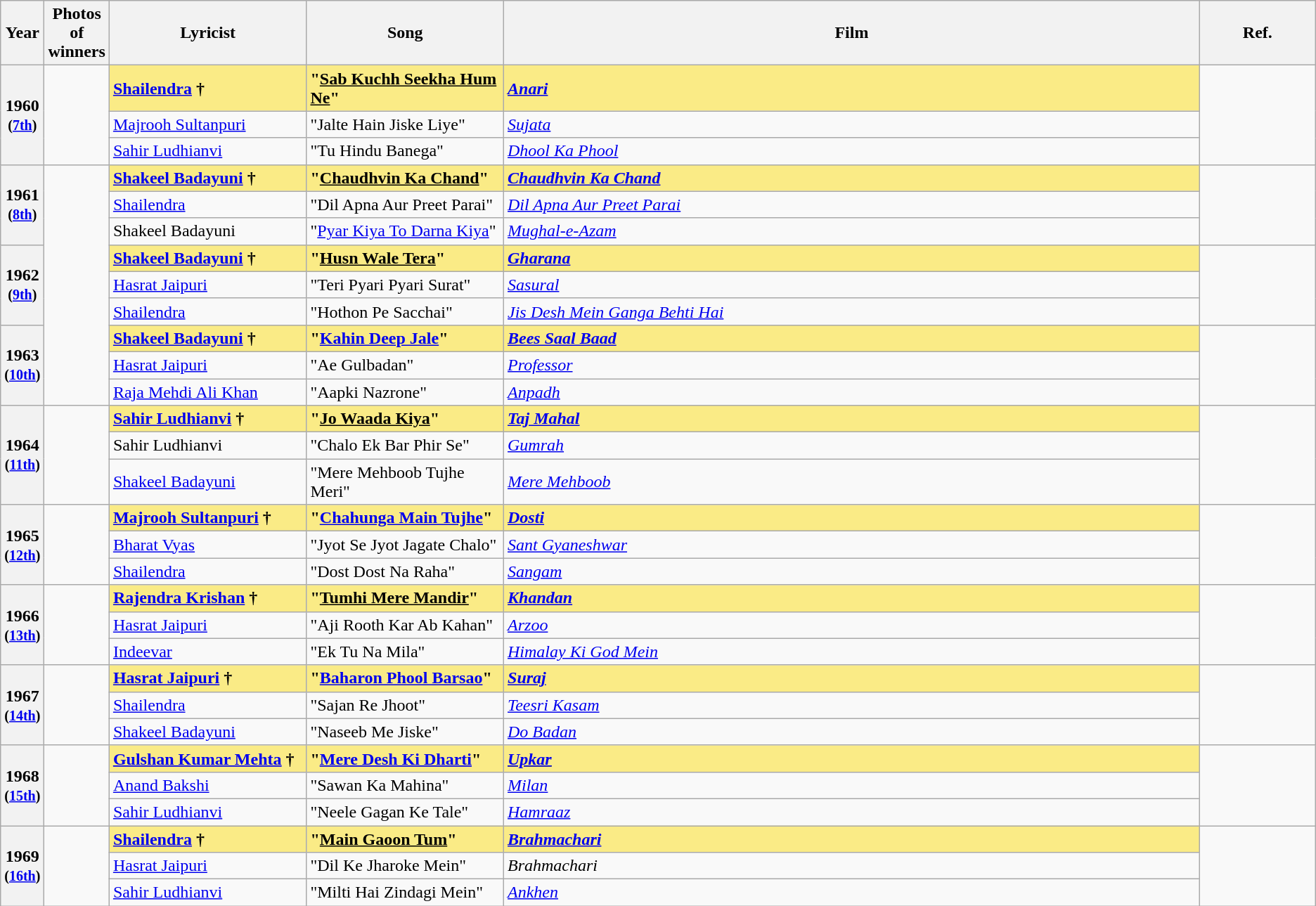<table class="wikitable sortable" style="text-align:left;">
<tr>
<th scope="col" style="width:3%; text-align:center;">Year</th>
<th scope="col" style="width:3%;text-align:center;">Photos of winners</th>
<th scope="col" style="width:15%;text-align:center;">Lyricist</th>
<th scope="col" style="width:15%;text-align:center;">Song</th>
<th>Film</th>
<th>Ref.</th>
</tr>
<tr>
<th rowspan="3" scope="row" style="text-align:center">1960<br><small>(<a href='#'>7th</a>)</small></th>
<td rowspan="3" style="text-align:center"></td>
<td style="background:#FAEB86;"><a href='#'><strong>Shailendra</strong></a> <strong>†</strong></td>
<td style="background:#FAEB86;"><strong>"<u>Sab Kuchh Seekha Hum Ne</u>"</strong></td>
<td style="background:#FAEB86;"><em><a href='#'><strong>Anari</strong></a></em></td>
<td rowspan="3"></td>
</tr>
<tr>
<td><a href='#'>Majrooh Sultanpuri</a></td>
<td>"Jalte Hain Jiske Liye"</td>
<td><em><a href='#'>Sujata</a></em></td>
</tr>
<tr>
<td><a href='#'>Sahir Ludhianvi</a></td>
<td>"Tu Hindu Banega"</td>
<td><em><a href='#'>Dhool Ka Phool</a></em></td>
</tr>
<tr>
<th rowspan="3" scope="row" style="text-align:center">1961<br><small>(<a href='#'>8th</a>)</small></th>
<td rowspan="9" style="text-align:center"></td>
<td style="background:#FAEB86;"><a href='#'><strong>Shakeel Badayuni</strong></a> <strong>†</strong></td>
<td style="background:#FAEB86;"><strong>"<u>Chaudhvin Ka Chand</u>"</strong></td>
<td style="background:#FAEB86;"><em><a href='#'><strong>Chaudhvin Ka Chand</strong></a></em></td>
<td rowspan="3"></td>
</tr>
<tr>
<td><a href='#'>Shailendra</a></td>
<td>"Dil Apna Aur Preet Parai"</td>
<td><em><a href='#'>Dil Apna Aur Preet Parai</a></em></td>
</tr>
<tr>
<td>Shakeel Badayuni</td>
<td>"<a href='#'>Pyar Kiya To Darna Kiya</a>"</td>
<td><em><a href='#'>Mughal-e-Azam</a></em></td>
</tr>
<tr>
<th rowspan="3" scope="row" style="text-align:center">1962<br><small>(<a href='#'>9th</a>)</small></th>
<td style="background:#FAEB86;"><a href='#'><strong>Shakeel Badayuni</strong></a> <strong>†</strong></td>
<td style="background:#FAEB86;"><strong>"<u>Husn Wale Tera</u>"</strong></td>
<td style="background:#FAEB86;"><em><a href='#'><strong>Gharana</strong></a></em></td>
<td rowspan="3"></td>
</tr>
<tr>
<td><a href='#'>Hasrat Jaipuri</a></td>
<td>"Teri Pyari Pyari Surat"</td>
<td><em><a href='#'>Sasural</a></em></td>
</tr>
<tr>
<td><a href='#'>Shailendra</a></td>
<td>"Hothon Pe Sacchai"</td>
<td><em><a href='#'>Jis Desh Mein Ganga Behti Hai</a></em></td>
</tr>
<tr>
<th rowspan="3" scope="row" style="text-align:center">1963<br><small>(<a href='#'>10th</a>)</small></th>
<td style="background:#FAEB86;"><strong><a href='#'>Shakeel Badayuni</a></strong> <strong>†</strong></td>
<td style="background:#FAEB86;"><strong>"<a href='#'>Kahin Deep Jale</a>"</strong></td>
<td style="background:#FAEB86;"><strong><em><a href='#'>Bees Saal Baad</a></em></strong></td>
<td rowspan="3"></td>
</tr>
<tr>
<td><a href='#'>Hasrat Jaipuri</a></td>
<td>"Ae Gulbadan"</td>
<td><em><a href='#'>Professor</a></em></td>
</tr>
<tr>
<td><a href='#'>Raja Mehdi Ali Khan</a></td>
<td>"Aapki Nazrone"</td>
<td><em><a href='#'>Anpadh</a></em></td>
</tr>
<tr>
<th rowspan="3" scope="row" style="text-align:center">1964<br><small>(<a href='#'>11th</a>)</small></th>
<td rowspan="3" style="text-align:center"></td>
<td style="background:#FAEB86;"><strong><a href='#'>Sahir Ludhianvi</a> †</strong></td>
<td style="background:#FAEB86;"><strong>"<u>Jo Waada Kiya</u>"</strong></td>
<td style="background:#FAEB86;"><strong><em><a href='#'>Taj Mahal</a></em></strong></td>
<td rowspan="3"></td>
</tr>
<tr>
<td>Sahir Ludhianvi</td>
<td>"Chalo Ek Bar Phir Se"</td>
<td><em><a href='#'>Gumrah</a></em></td>
</tr>
<tr>
<td><a href='#'>Shakeel Badayuni</a></td>
<td>"Mere Mehboob Tujhe Meri"</td>
<td><em><a href='#'>Mere Mehboob</a></em></td>
</tr>
<tr>
<th rowspan="3" scope="row" style="text-align:center">1965<br><small>(<a href='#'>12th</a>)</small></th>
<td rowspan="3"></td>
<td style="background:#FAEB86;"><strong><a href='#'>Majrooh Sultanpuri</a> †</strong></td>
<td style="background:#FAEB86;"><strong>"<a href='#'>Chahunga Main Tujhe</a>"</strong></td>
<td style="background:#FAEB86;"><strong><em><a href='#'>Dosti</a></em></strong></td>
<td rowspan="3"></td>
</tr>
<tr>
<td><a href='#'>Bharat Vyas</a></td>
<td>"Jyot Se Jyot Jagate Chalo"</td>
<td><em><a href='#'>Sant Gyaneshwar</a></em></td>
</tr>
<tr>
<td><a href='#'>Shailendra</a></td>
<td>"Dost Dost Na Raha"</td>
<td><em><a href='#'>Sangam</a></em></td>
</tr>
<tr>
<th rowspan="3" scope="row" style="text-align:center">1966<br><small>(<a href='#'>13th</a>)</small></th>
<td rowspan="3" style="text-align:center"></td>
<td style="background:#FAEB86;"><strong><a href='#'>Rajendra Krishan</a></strong> <strong>†</strong></td>
<td style="background:#FAEB86;"><strong>"<u>Tumhi Mere Mandir</u>"</strong></td>
<td style="background:#FAEB86;"><strong><em><a href='#'>Khandan</a></em></strong></td>
<td rowspan="3"></td>
</tr>
<tr>
<td><a href='#'>Hasrat Jaipuri</a></td>
<td>"Aji Rooth Kar Ab Kahan"</td>
<td><em><a href='#'>Arzoo</a></em></td>
</tr>
<tr>
<td><a href='#'>Indeevar</a></td>
<td>"Ek Tu Na Mila"</td>
<td><em><a href='#'>Himalay Ki God Mein</a></em></td>
</tr>
<tr>
<th rowspan="3" scope="row" style="text-align:center">1967<br><small>(<a href='#'>14th</a>)</small></th>
<td rowspan="3" style="text-align:center"></td>
<td style="background:#FAEB86;"><strong><a href='#'>Hasrat Jaipuri</a> †</strong></td>
<td style="background:#FAEB86;"><strong>"<a href='#'>Baharon Phool Barsao</a>"</strong></td>
<td style="background:#FAEB86;"><strong><em><a href='#'>Suraj</a></em></strong></td>
<td rowspan="3"></td>
</tr>
<tr>
<td><a href='#'>Shailendra</a></td>
<td>"Sajan Re Jhoot"</td>
<td><em><a href='#'>Teesri Kasam</a></em></td>
</tr>
<tr>
<td><a href='#'>Shakeel Badayuni</a></td>
<td>"Naseeb Me Jiske"</td>
<td><em><a href='#'>Do Badan</a></em></td>
</tr>
<tr>
<th rowspan="3" scope="row" style="text-align:center">1968<br><small>(<a href='#'>15th</a>)</small></th>
<td rowspan="3"></td>
<td style="background:#FAEB86;"><a href='#'><u><strong>Gulshan Kumar Mehta</strong></u></a> <strong>†</strong></td>
<td style="background:#FAEB86;"><strong>"<a href='#'><u>Mere Desh Ki Dharti</u></a>"</strong></td>
<td style="background:#FAEB86;"><em><u><strong><a href='#'>Upkar</a></strong></u></em></td>
<td rowspan="3"></td>
</tr>
<tr>
<td><a href='#'>Anand Bakshi</a></td>
<td>"Sawan Ka Mahina"</td>
<td><em><a href='#'>Milan</a></em></td>
</tr>
<tr>
<td><a href='#'>Sahir Ludhianvi</a></td>
<td>"Neele Gagan Ke Tale"</td>
<td><em><a href='#'>Hamraaz</a></em></td>
</tr>
<tr>
<th rowspan="3">1969<br><small>(<a href='#'>16th</a>)</small></th>
<td rowspan="3"></td>
<td style="background:#FAEB86;"><strong><a href='#'>Shailendra</a> †</strong></td>
<td style="background:#FAEB86;"><strong>"<u>Main Gaoon Tum</u>"</strong></td>
<td style="background:#FAEB86;"><strong><em><a href='#'>Brahmachari</a></em></strong></td>
<td rowspan="3"></td>
</tr>
<tr>
<td><a href='#'>Hasrat Jaipuri</a></td>
<td>"Dil Ke Jharoke Mein"</td>
<td><em>Brahmachari</em></td>
</tr>
<tr>
<td><a href='#'>Sahir Ludhianvi</a></td>
<td>"Milti Hai Zindagi Mein"</td>
<td><em><a href='#'>Ankhen</a></em></td>
</tr>
</table>
